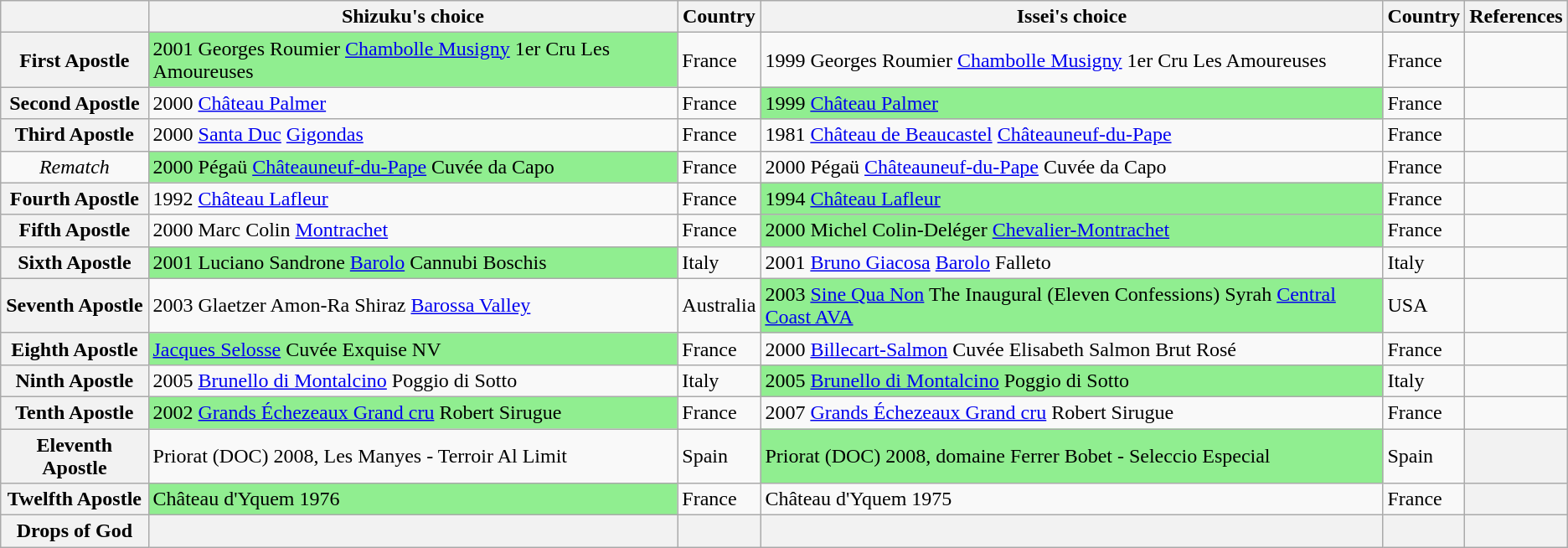<table class="wikitable">
<tr>
<th></th>
<th>Shizuku's choice</th>
<th>Country</th>
<th>Issei's choice</th>
<th>Country</th>
<th>References</th>
</tr>
<tr>
<th><strong>First Apostle</strong></th>
<td style="background:lightgreen;">2001 Georges Roumier <a href='#'>Chambolle Musigny</a> 1er Cru Les Amoureuses</td>
<td>France</td>
<td>1999 Georges Roumier <a href='#'>Chambolle Musigny</a> 1er Cru Les Amoureuses</td>
<td>France</td>
<td></td>
</tr>
<tr>
<th><strong>Second Apostle</strong></th>
<td>2000 <a href='#'>Château Palmer</a></td>
<td>France</td>
<td style="background:lightgreen;">1999 <a href='#'>Château Palmer</a></td>
<td>France</td>
<td></td>
</tr>
<tr>
<th><strong>Third Apostle</strong></th>
<td>2000 <a href='#'>Santa Duc</a> <a href='#'>Gigondas</a></td>
<td>France</td>
<td>1981 <a href='#'>Château de Beaucastel</a> <a href='#'>Châteauneuf-du-Pape</a></td>
<td>France</td>
<td></td>
</tr>
<tr>
<td align=center><em>Rematch</em></td>
<td style="background:lightgreen;">2000 Pégaü <a href='#'>Châteauneuf-du-Pape</a> Cuvée da Capo</td>
<td>France</td>
<td>2000 Pégaü <a href='#'>Châteauneuf-du-Pape</a> Cuvée da Capo</td>
<td>France</td>
<td></td>
</tr>
<tr>
<th><strong>Fourth Apostle</strong></th>
<td>1992 <a href='#'>Château Lafleur</a></td>
<td>France</td>
<td style="background:lightgreen;">1994 <a href='#'>Château Lafleur</a></td>
<td>France</td>
<td></td>
</tr>
<tr>
<th><strong>Fifth Apostle</strong></th>
<td>2000 Marc Colin <a href='#'>Montrachet</a></td>
<td>France</td>
<td style="background:lightgreen;">2000 Michel Colin-Deléger <a href='#'>Chevalier-Montrachet</a></td>
<td>France</td>
<td></td>
</tr>
<tr>
<th><strong>Sixth Apostle</strong></th>
<td style="background:lightgreen;">2001 Luciano Sandrone <a href='#'>Barolo</a> Cannubi Boschis</td>
<td>Italy</td>
<td>2001 <a href='#'>Bruno Giacosa</a> <a href='#'>Barolo</a> Falleto</td>
<td>Italy</td>
<td></td>
</tr>
<tr>
<th><strong>Seventh Apostle</strong></th>
<td>2003 Glaetzer Amon-Ra Shiraz <a href='#'>Barossa Valley</a></td>
<td>Australia</td>
<td style="background:lightgreen;">2003 <a href='#'>Sine Qua Non</a> The Inaugural (Eleven Confessions) Syrah <a href='#'>Central Coast AVA</a></td>
<td>USA</td>
<td></td>
</tr>
<tr>
<th><strong>Eighth Apostle</strong></th>
<td style="background:lightgreen;"><a href='#'>Jacques Selosse</a> Cuvée Exquise NV</td>
<td>France</td>
<td>2000 <a href='#'>Billecart-Salmon</a> Cuvée Elisabeth Salmon Brut Rosé</td>
<td>France</td>
<td></td>
</tr>
<tr>
<th><strong>Ninth Apostle</strong></th>
<td>2005 <a href='#'>Brunello di Montalcino</a> Poggio di Sotto</td>
<td>Italy</td>
<td style="background:lightgreen;">2005 <a href='#'>Brunello di Montalcino</a> Poggio di Sotto</td>
<td>Italy</td>
<td></td>
</tr>
<tr>
<th><strong>Tenth Apostle</strong></th>
<td style="background:lightgreen;">2002 <a href='#'>Grands Échezeaux Grand cru</a> Robert Sirugue</td>
<td>France</td>
<td>2007 <a href='#'>Grands Échezeaux Grand cru</a> Robert Sirugue</td>
<td>France</td>
<td></td>
</tr>
<tr>
<th>Eleventh Apostle</th>
<td>Priorat (DOC) 2008, Les Manyes - Terroir Al Limit</td>
<td>Spain</td>
<td style="background:lightgreen;">Priorat (DOC) 2008, domaine Ferrer Bobet - Seleccio Especial</td>
<td>Spain</td>
<th></th>
</tr>
<tr>
<th>Twelfth Apostle</th>
<td style="background:lightgreen;">Château d'Yquem 1976</td>
<td>France</td>
<td>Château d'Yquem 1975</td>
<td>France</td>
<th></th>
</tr>
<tr>
<th>Drops of God</th>
<th></th>
<th></th>
<th></th>
<th></th>
<th></th>
</tr>
</table>
